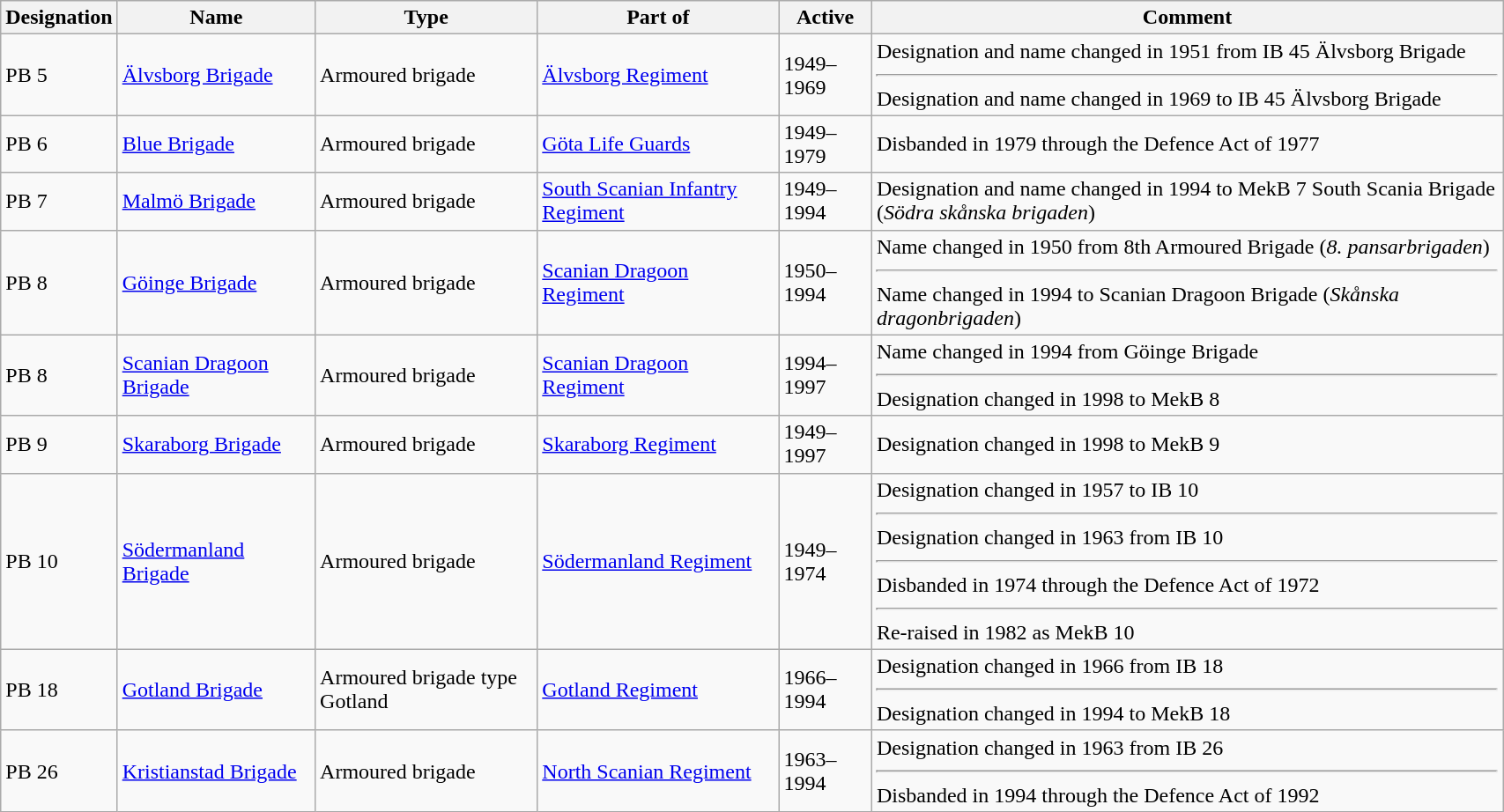<table class="wikitable sortable" width="90%">
<tr>
<th>Designation</th>
<th>Name</th>
<th>Type</th>
<th>Part of</th>
<th>Active</th>
<th>Comment</th>
</tr>
<tr>
<td>PB 5</td>
<td><a href='#'>Älvsborg Brigade</a></td>
<td>Armoured brigade</td>
<td><a href='#'>Älvsborg Regiment</a></td>
<td>1949–1969</td>
<td>Designation and name changed in 1951 from IB 45 Älvsborg Brigade<hr>Designation and name changed in 1969 to IB 45 Älvsborg Brigade</td>
</tr>
<tr>
<td>PB 6</td>
<td><a href='#'>Blue Brigade</a></td>
<td>Armoured brigade</td>
<td><a href='#'>Göta Life Guards</a></td>
<td>1949–1979</td>
<td>Disbanded in 1979 through the Defence Act of 1977</td>
</tr>
<tr>
<td>PB 7</td>
<td><a href='#'>Malmö Brigade</a></td>
<td>Armoured brigade</td>
<td><a href='#'>South Scanian Infantry Regiment</a></td>
<td>1949–1994</td>
<td>Designation and name changed in 1994 to MekB 7 South Scania Brigade (<em>Södra skånska brigaden</em>)</td>
</tr>
<tr>
<td>PB 8</td>
<td><a href='#'>Göinge Brigade</a></td>
<td>Armoured brigade</td>
<td><a href='#'>Scanian Dragoon Regiment</a></td>
<td>1950–1994</td>
<td>Name changed in 1950 from 8th Armoured Brigade (<em>8. pansarbrigaden</em>)<hr>Name changed in 1994 to Scanian Dragoon Brigade (<em>Skånska dragonbrigaden</em>)</td>
</tr>
<tr>
<td>PB 8</td>
<td><a href='#'>Scanian Dragoon Brigade</a></td>
<td>Armoured brigade</td>
<td><a href='#'>Scanian Dragoon Regiment</a></td>
<td>1994–1997</td>
<td>Name changed in 1994 from Göinge Brigade<hr>Designation changed in 1998 to MekB 8</td>
</tr>
<tr>
<td>PB 9</td>
<td><a href='#'>Skaraborg Brigade</a></td>
<td>Armoured brigade</td>
<td><a href='#'>Skaraborg Regiment</a></td>
<td>1949–1997</td>
<td>Designation changed in 1998 to MekB 9</td>
</tr>
<tr>
<td>PB 10</td>
<td><a href='#'>Södermanland Brigade</a></td>
<td>Armoured brigade</td>
<td><a href='#'>Södermanland Regiment</a></td>
<td>1949–1974</td>
<td>Designation changed in 1957 to IB 10<hr>Designation changed in 1963 from IB 10<hr>Disbanded in 1974 through the Defence Act of 1972<hr>Re-raised in 1982 as MekB 10</td>
</tr>
<tr>
<td>PB 18</td>
<td><a href='#'>Gotland Brigade</a></td>
<td>Armoured brigade type Gotland</td>
<td><a href='#'>Gotland Regiment</a></td>
<td>1966–1994</td>
<td>Designation changed in 1966 from IB 18<hr>Designation changed in 1994 to MekB 18</td>
</tr>
<tr>
<td>PB 26</td>
<td><a href='#'>Kristianstad Brigade</a></td>
<td>Armoured brigade</td>
<td><a href='#'>North Scanian Regiment</a></td>
<td>1963–1994</td>
<td>Designation changed in 1963 from IB 26<hr>Disbanded in 1994 through the Defence Act of 1992</td>
</tr>
</table>
